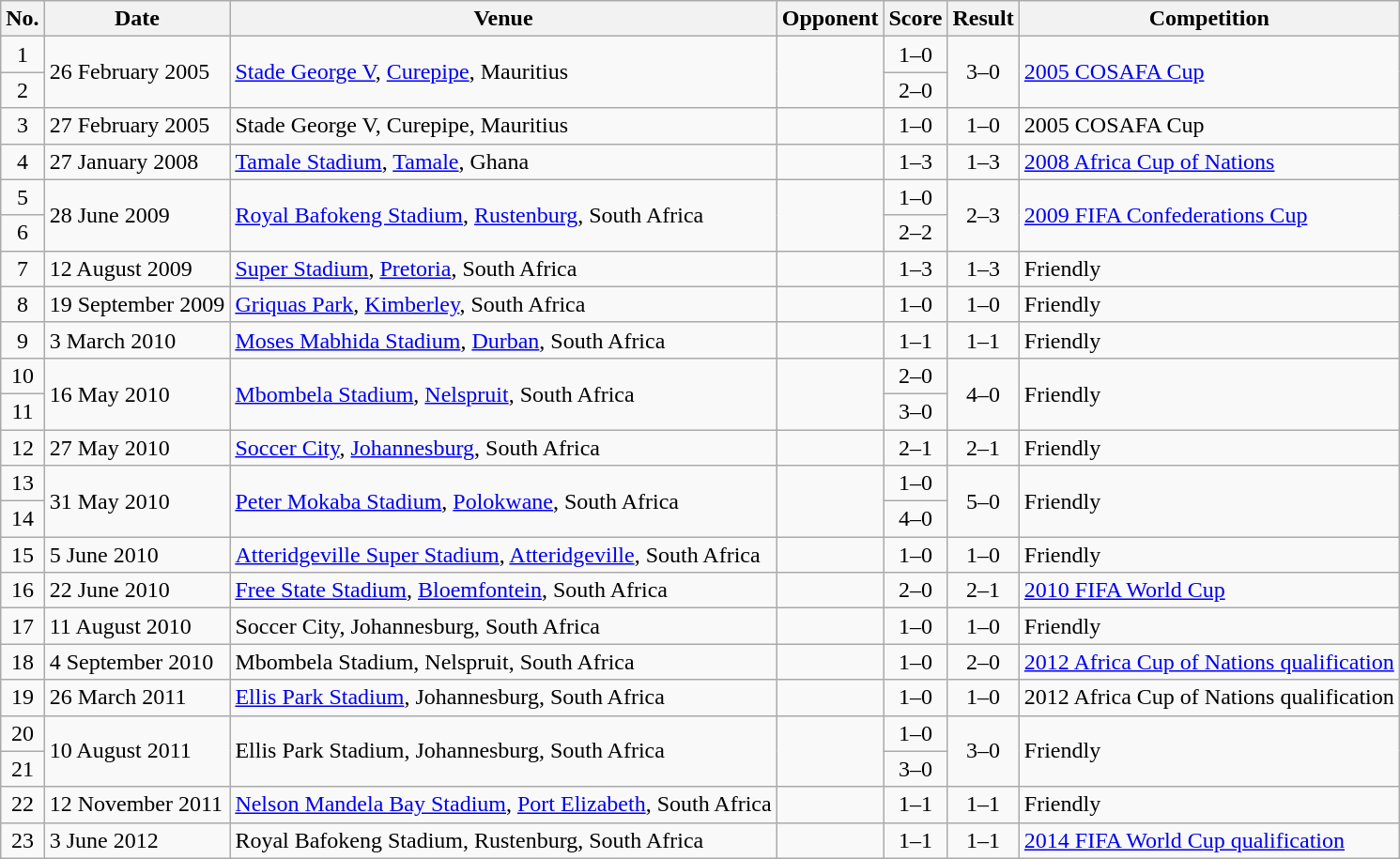<table class="wikitable sortable">
<tr>
<th scope="col">No.</th>
<th scope="col">Date</th>
<th scope="col">Venue</th>
<th scope="col">Opponent</th>
<th scope="col">Score</th>
<th scope="col">Result</th>
<th scope="col">Competition</th>
</tr>
<tr>
<td align="center">1</td>
<td rowspan="2">26 February 2005</td>
<td rowspan="2"><a href='#'>Stade George V</a>, <a href='#'>Curepipe</a>, Mauritius</td>
<td rowspan="2"></td>
<td align="center">1–0</td>
<td rowspan=2 align="center">3–0</td>
<td rowspan="2"><a href='#'>2005 COSAFA Cup</a></td>
</tr>
<tr>
<td align="center">2</td>
<td align="center">2–0</td>
</tr>
<tr>
<td align="center">3</td>
<td>27 February 2005</td>
<td>Stade George V, Curepipe, Mauritius</td>
<td></td>
<td align="center">1–0</td>
<td align="center">1–0</td>
<td>2005 COSAFA Cup</td>
</tr>
<tr>
<td align="center">4</td>
<td>27 January 2008</td>
<td><a href='#'>Tamale Stadium</a>, <a href='#'>Tamale</a>, Ghana</td>
<td></td>
<td align="center">1–3</td>
<td align="center">1–3</td>
<td><a href='#'>2008 Africa Cup of Nations</a></td>
</tr>
<tr>
<td align="center">5</td>
<td rowspan="2">28 June 2009</td>
<td rowspan="2"><a href='#'>Royal Bafokeng Stadium</a>, <a href='#'>Rustenburg</a>, South Africa</td>
<td rowspan="2"></td>
<td align="center">1–0</td>
<td rowspan=2 align="center">2–3</td>
<td rowspan="2"><a href='#'>2009 FIFA Confederations Cup</a></td>
</tr>
<tr>
<td align="center">6</td>
<td align="center">2–2</td>
</tr>
<tr>
<td align="center">7</td>
<td>12 August 2009</td>
<td><a href='#'>Super Stadium</a>, <a href='#'>Pretoria</a>, South Africa</td>
<td></td>
<td align="center">1–3</td>
<td align="center">1–3</td>
<td>Friendly</td>
</tr>
<tr>
<td align="center">8</td>
<td>19 September 2009</td>
<td><a href='#'>Griquas Park</a>, <a href='#'>Kimberley</a>, South Africa</td>
<td></td>
<td align="center">1–0</td>
<td align="center">1–0</td>
<td>Friendly</td>
</tr>
<tr>
<td align="center">9</td>
<td>3 March 2010</td>
<td><a href='#'>Moses Mabhida Stadium</a>, <a href='#'>Durban</a>, South Africa</td>
<td></td>
<td align="center">1–1</td>
<td align="center">1–1</td>
<td>Friendly</td>
</tr>
<tr>
<td align="center">10</td>
<td rowspan="2">16 May 2010</td>
<td rowspan="2"><a href='#'>Mbombela Stadium</a>, <a href='#'>Nelspruit</a>, South Africa</td>
<td rowspan="2"></td>
<td align="center">2–0</td>
<td rowspan=2 align="center">4–0</td>
<td rowspan="2">Friendly</td>
</tr>
<tr>
<td align="center">11</td>
<td align="center">3–0</td>
</tr>
<tr>
<td align="center">12</td>
<td>27 May 2010</td>
<td><a href='#'>Soccer City</a>, <a href='#'>Johannesburg</a>, South Africa</td>
<td></td>
<td align="center">2–1</td>
<td align="center">2–1</td>
<td>Friendly</td>
</tr>
<tr>
<td align="center">13</td>
<td rowspan="2">31 May 2010</td>
<td rowspan="2"><a href='#'>Peter Mokaba Stadium</a>, <a href='#'>Polokwane</a>, South Africa</td>
<td rowspan="2"></td>
<td align="center">1–0</td>
<td rowspan=2 align="center">5–0</td>
<td rowspan="2">Friendly</td>
</tr>
<tr>
<td align="center">14</td>
<td align="center">4–0</td>
</tr>
<tr>
<td align="center">15</td>
<td>5 June 2010</td>
<td><a href='#'>Atteridgeville Super Stadium</a>, <a href='#'>Atteridgeville</a>, South Africa</td>
<td></td>
<td align="center">1–0</td>
<td align="center">1–0</td>
<td>Friendly</td>
</tr>
<tr>
<td align="center">16</td>
<td>22 June 2010</td>
<td><a href='#'>Free State Stadium</a>, <a href='#'>Bloemfontein</a>, South Africa</td>
<td></td>
<td align="center">2–0</td>
<td align="center">2–1</td>
<td><a href='#'>2010 FIFA World Cup</a></td>
</tr>
<tr>
<td align="center">17</td>
<td>11 August 2010</td>
<td>Soccer City, Johannesburg, South Africa</td>
<td></td>
<td align="center">1–0</td>
<td align="center">1–0</td>
<td>Friendly</td>
</tr>
<tr>
<td align="center">18</td>
<td>4 September 2010</td>
<td>Mbombela Stadium, Nelspruit, South Africa</td>
<td></td>
<td align="center">1–0</td>
<td align="center">2–0</td>
<td><a href='#'>2012 Africa Cup of Nations qualification</a></td>
</tr>
<tr>
<td align="center">19</td>
<td>26 March 2011</td>
<td><a href='#'>Ellis Park Stadium</a>, Johannesburg, South Africa</td>
<td></td>
<td align="center">1–0</td>
<td align="center">1–0</td>
<td>2012 Africa Cup of Nations qualification</td>
</tr>
<tr>
<td align="center">20</td>
<td rowspan="2">10 August 2011</td>
<td rowspan="2">Ellis Park Stadium, Johannesburg, South Africa</td>
<td rowspan="2"></td>
<td align="center">1–0</td>
<td rowspan=2 align="center">3–0</td>
<td rowspan="2">Friendly</td>
</tr>
<tr>
<td align="center">21</td>
<td align="center">3–0</td>
</tr>
<tr>
<td align="center">22</td>
<td>12 November 2011</td>
<td><a href='#'>Nelson Mandela Bay Stadium</a>, <a href='#'>Port Elizabeth</a>, South Africa</td>
<td></td>
<td align="center">1–1</td>
<td align="center">1–1</td>
<td>Friendly</td>
</tr>
<tr>
<td align="center">23</td>
<td>3 June 2012</td>
<td>Royal Bafokeng Stadium, Rustenburg, South Africa</td>
<td></td>
<td align="center">1–1</td>
<td align="center">1–1</td>
<td><a href='#'>2014 FIFA World Cup qualification</a></td>
</tr>
</table>
